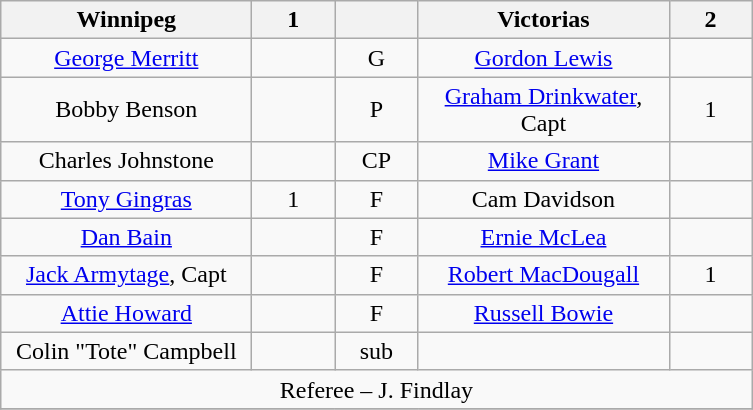<table class="wikitable" style="text-align:center;">
<tr>
<th style="width:10em">Winnipeg</th>
<th style="width:3em">1</th>
<th style="width:3em"></th>
<th style="width:10em">Victorias</th>
<th style="width:3em">2</th>
</tr>
<tr>
<td><a href='#'>George Merritt</a></td>
<td></td>
<td>G</td>
<td><a href='#'>Gordon Lewis</a></td>
<td></td>
</tr>
<tr>
<td>Bobby Benson</td>
<td></td>
<td>P</td>
<td><a href='#'>Graham Drinkwater</a>, Capt</td>
<td>1</td>
</tr>
<tr>
<td>Charles Johnstone</td>
<td></td>
<td>CP</td>
<td><a href='#'>Mike Grant</a></td>
<td></td>
</tr>
<tr>
<td><a href='#'>Tony Gingras</a></td>
<td>1</td>
<td>F</td>
<td>Cam Davidson</td>
<td></td>
</tr>
<tr>
<td><a href='#'>Dan Bain</a></td>
<td></td>
<td>F</td>
<td><a href='#'>Ernie McLea</a></td>
<td></td>
</tr>
<tr>
<td><a href='#'>Jack Armytage</a>, Capt</td>
<td></td>
<td>F</td>
<td><a href='#'>Robert MacDougall</a></td>
<td>1</td>
</tr>
<tr>
<td><a href='#'>Attie Howard</a></td>
<td></td>
<td>F</td>
<td><a href='#'>Russell Bowie</a></td>
<td></td>
</tr>
<tr>
<td>Colin "Tote" Campbell</td>
<td></td>
<td>sub</td>
<td></td>
<td></td>
</tr>
<tr>
<td colspan=5 align=center>Referee – J. Findlay</td>
</tr>
<tr>
</tr>
</table>
